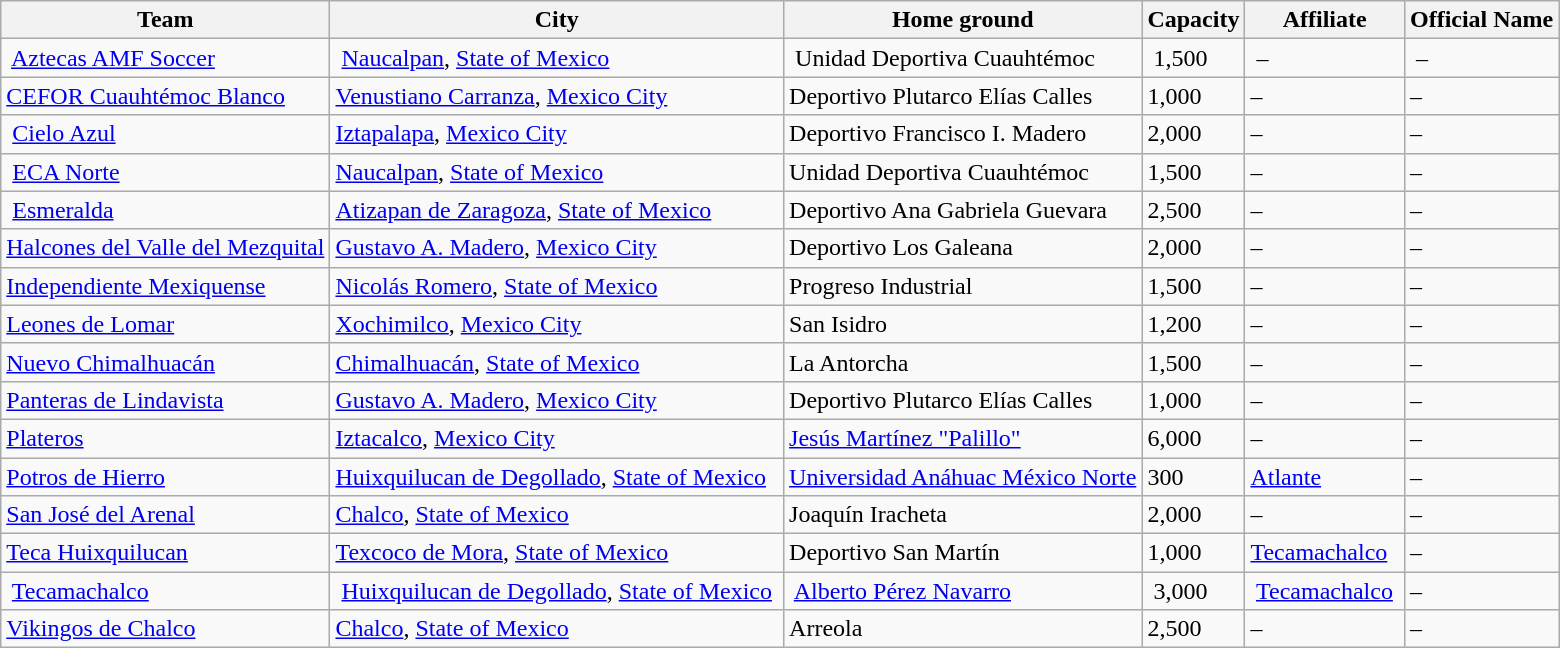<table class="wikitable sortable">
<tr>
<th>Team</th>
<th>City</th>
<th>Home ground</th>
<th>Capacity</th>
<th>Affiliate</th>
<th>Official Name</th>
</tr>
<tr>
<td> <a href='#'>Aztecas AMF Soccer</a> </td>
<td> <a href='#'>Naucalpan</a>, <a href='#'>State of Mexico</a> </td>
<td> Unidad Deportiva Cuauhtémoc</td>
<td> 1,500</td>
<td> – </td>
<td> –</td>
</tr>
<tr>
<td><a href='#'>CEFOR Cuauhtémoc Blanco</a></td>
<td><a href='#'>Venustiano Carranza</a>, <a href='#'>Mexico City</a></td>
<td>Deportivo Plutarco Elías Calles</td>
<td>1,000</td>
<td>–</td>
<td>–</td>
</tr>
<tr>
<td> <a href='#'>Cielo Azul</a> </td>
<td><a href='#'>Iztapalapa</a>, <a href='#'>Mexico City</a></td>
<td>Deportivo Francisco I. Madero</td>
<td>2,000</td>
<td>–</td>
<td>–</td>
</tr>
<tr>
<td> <a href='#'>ECA Norte</a></td>
<td><a href='#'>Naucalpan</a>, <a href='#'>State of Mexico</a></td>
<td>Unidad Deportiva Cuauhtémoc</td>
<td>1,500</td>
<td>–</td>
<td>–</td>
</tr>
<tr>
<td> <a href='#'>Esmeralda</a> </td>
<td><a href='#'>Atizapan de Zaragoza</a>, <a href='#'>State of Mexico</a></td>
<td>Deportivo Ana Gabriela Guevara</td>
<td>2,500</td>
<td>–</td>
<td>–</td>
</tr>
<tr>
<td><a href='#'>Halcones del Valle del Mezquital</a></td>
<td><a href='#'>Gustavo A. Madero</a>, <a href='#'>Mexico City</a></td>
<td>Deportivo Los Galeana</td>
<td>2,000</td>
<td>–</td>
<td>–</td>
</tr>
<tr>
<td><a href='#'>Independiente Mexiquense</a></td>
<td><a href='#'>Nicolás Romero</a>, <a href='#'>State of Mexico</a></td>
<td>Progreso Industrial</td>
<td>1,500</td>
<td>–</td>
<td>–</td>
</tr>
<tr>
<td><a href='#'>Leones de Lomar</a></td>
<td><a href='#'>Xochimilco</a>, <a href='#'>Mexico City</a></td>
<td>San Isidro</td>
<td>1,200</td>
<td>–</td>
<td>–</td>
</tr>
<tr>
<td><a href='#'>Nuevo Chimalhuacán</a></td>
<td><a href='#'>Chimalhuacán</a>, <a href='#'>State of Mexico</a></td>
<td>La Antorcha</td>
<td>1,500</td>
<td>–</td>
<td>–</td>
</tr>
<tr>
<td><a href='#'>Panteras de Lindavista</a></td>
<td><a href='#'>Gustavo A. Madero</a>, <a href='#'>Mexico City</a></td>
<td>Deportivo Plutarco Elías Calles</td>
<td>1,000</td>
<td>–</td>
<td>–</td>
</tr>
<tr>
<td><a href='#'>Plateros</a></td>
<td><a href='#'>Iztacalco</a>, <a href='#'>Mexico City</a></td>
<td><a href='#'>Jesús Martínez "Palillo"</a></td>
<td>6,000</td>
<td>–</td>
<td>–</td>
</tr>
<tr>
<td><a href='#'>Potros de Hierro</a></td>
<td><a href='#'>Huixquilucan de Degollado</a>, <a href='#'>State of Mexico</a></td>
<td><a href='#'>Universidad Anáhuac México Norte</a></td>
<td>300</td>
<td><a href='#'>Atlante</a></td>
<td>–</td>
</tr>
<tr>
<td><a href='#'>San José del Arenal</a></td>
<td><a href='#'>Chalco</a>, <a href='#'>State of Mexico</a></td>
<td>Joaquín Iracheta</td>
<td>2,000</td>
<td>–</td>
<td>–</td>
</tr>
<tr>
<td><a href='#'>Teca Huixquilucan</a></td>
<td><a href='#'>Texcoco de Mora</a>, <a href='#'>State of Mexico</a></td>
<td>Deportivo San Martín</td>
<td>1,000</td>
<td><a href='#'>Tecamachalco</a></td>
<td>–</td>
</tr>
<tr>
<td> <a href='#'>Tecamachalco</a> </td>
<td> <a href='#'>Huixquilucan de Degollado</a>, <a href='#'>State of Mexico</a> </td>
<td> <a href='#'>Alberto Pérez Navarro</a></td>
<td> 3,000</td>
<td> <a href='#'>Tecamachalco</a> </td>
<td>–</td>
</tr>
<tr>
<td><a href='#'>Vikingos de Chalco</a></td>
<td><a href='#'>Chalco</a>, <a href='#'>State of Mexico</a></td>
<td>Arreola</td>
<td>2,500</td>
<td>–</td>
<td>–</td>
</tr>
</table>
